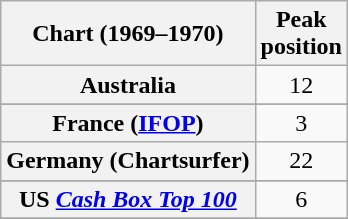<table class="wikitable sortable plainrowheaders">
<tr>
<th scope="col">Chart (1969–1970)</th>
<th scope="col">Peak<br>position</th>
</tr>
<tr>
<th scope="row">Australia</th>
<td style="text-align:center;">12</td>
</tr>
<tr>
</tr>
<tr>
</tr>
<tr>
</tr>
<tr>
<th scope="row">France (<a href='#'>IFOP</a>)</th>
<td align="center">3</td>
</tr>
<tr>
<th scope="row">Germany (Chartsurfer)</th>
<td align="center">22</td>
</tr>
<tr>
</tr>
<tr>
</tr>
<tr>
</tr>
<tr>
</tr>
<tr>
</tr>
<tr>
<th scope="row">US <em><a href='#'>Cash Box Top 100</a></em> </th>
<td align="center">6</td>
</tr>
<tr>
</tr>
</table>
